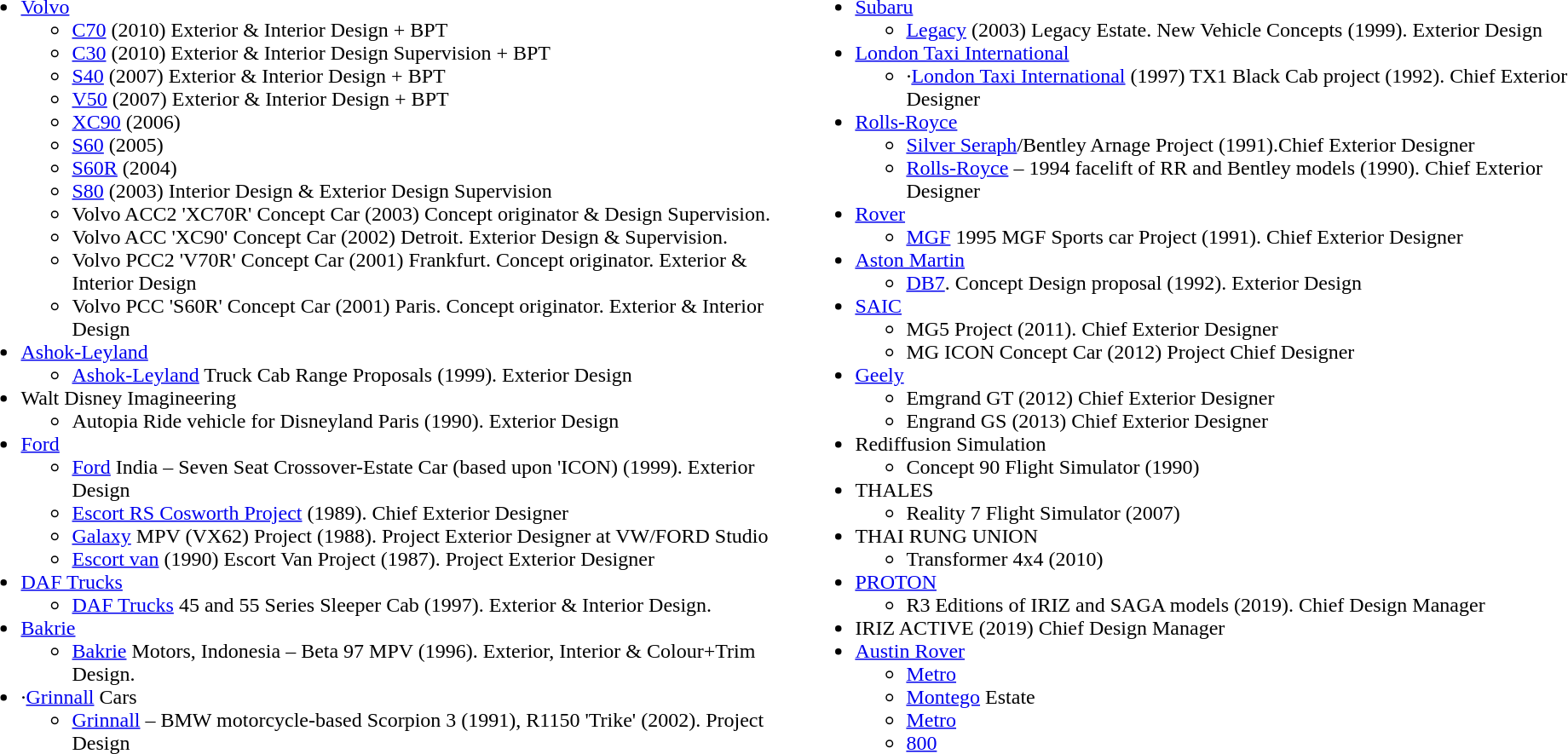<table>
<tr>
<td valign="top"><br><ul><li><a href='#'>Volvo</a><ul><li><a href='#'>C70</a> (2010) Exterior & Interior Design + BPT</li><li><a href='#'>C30</a> (2010) Exterior & Interior Design Supervision + BPT</li><li><a href='#'>S40</a> (2007) Exterior & Interior Design + BPT</li><li><a href='#'>V50</a> (2007) Exterior & Interior Design + BPT</li><li><a href='#'>XC90</a> (2006)</li><li><a href='#'>S60</a> (2005)</li><li><a href='#'>S60R</a> (2004)</li><li><a href='#'>S80</a> (2003) Interior Design & Exterior Design Supervision</li><li>Volvo ACC2 'XC70R' Concept Car (2003) Concept originator & Design Supervision.</li><li>Volvo ACC 'XC90' Concept Car (2002) Detroit. Exterior Design & Supervision.</li><li>Volvo PCC2 'V70R' Concept Car (2001) Frankfurt. Concept originator. Exterior & Interior Design</li><li>Volvo PCC 'S60R' Concept Car (2001) Paris. Concept originator. Exterior & Interior Design</li></ul></li><li><a href='#'>Ashok-Leyland</a><ul><li><a href='#'>Ashok-Leyland</a> Truck Cab Range Proposals (1999). Exterior Design</li></ul></li><li>Walt Disney Imagineering<ul><li>Autopia Ride vehicle for Disneyland Paris (1990). Exterior Design</li></ul></li><li><a href='#'>Ford</a><ul><li><a href='#'>Ford</a> India – Seven Seat Crossover-Estate Car (based upon 'ICON) (1999). Exterior Design</li><li><a href='#'>Escort RS Cosworth Project</a> (1989). Chief Exterior Designer</li><li><a href='#'>Galaxy</a> MPV (VX62) Project (1988). Project Exterior Designer at VW/FORD Studio</li><li><a href='#'>Escort van</a> (1990) Escort Van Project (1987). Project Exterior Designer</li></ul></li><li><a href='#'>DAF Trucks</a><ul><li><a href='#'>DAF Trucks</a> 45 and 55 Series Sleeper Cab (1997). Exterior & Interior Design.</li></ul></li><li><a href='#'>Bakrie</a><ul><li><a href='#'>Bakrie</a> Motors, Indonesia – Beta 97 MPV (1996). Exterior, Interior & Colour+Trim Design.</li></ul></li><li>·<a href='#'>Grinnall</a> Cars<ul><li><a href='#'>Grinnall</a> – BMW motorcycle-based Scorpion 3 (1991), R1150 'Trike' (2002). Project Design</li></ul></li></ul></td>
<td valign="top"><br><ul><li><a href='#'>Subaru</a><ul><li><a href='#'>Legacy</a> (2003) Legacy Estate. New Vehicle Concepts (1999). Exterior Design</li></ul></li><li><a href='#'>London Taxi International</a><ul><li>·<a href='#'>London Taxi International</a> (1997) TX1 Black Cab project (1992). Chief Exterior Designer</li></ul></li><li><a href='#'>Rolls-Royce</a><ul><li><a href='#'>Silver Seraph</a>/Bentley Arnage Project (1991).Chief Exterior Designer</li><li><a href='#'>Rolls-Royce</a> – 1994 facelift of RR and Bentley models (1990). Chief Exterior Designer</li></ul></li><li><a href='#'>Rover</a><ul><li><a href='#'>MGF</a> 1995 MGF Sports car Project (1991). Chief Exterior Designer</li></ul></li><li><a href='#'>Aston Martin</a><ul><li><a href='#'>DB7</a>. Concept Design proposal (1992). Exterior Design</li></ul></li><li><a href='#'>SAIC</a><ul><li>MG5 Project (2011). Chief Exterior Designer</li><li>MG ICON Concept Car (2012) Project Chief Designer</li></ul></li><li><a href='#'>Geely</a><ul><li>Emgrand GT (2012) Chief Exterior Designer</li><li>Engrand GS (2013) Chief Exterior Designer</li></ul></li><li>Rediffusion Simulation<ul><li>Concept 90 Flight Simulator (1990)</li></ul></li><li>THALES<ul><li>Reality 7 Flight Simulator (2007)</li></ul></li><li>THAI RUNG UNION<ul><li>Transformer 4x4 (2010)</li></ul></li><li><a href='#'>PROTON</a><ul><li>R3 Editions of IRIZ and SAGA models (2019). Chief Design Manager</li></ul></li><li>IRIZ ACTIVE (2019) Chief Design Manager</li><li><a href='#'>Austin Rover</a><ul><li><a href='#'>Metro</a></li><li><a href='#'>Montego</a> Estate</li><li><a href='#'>Metro</a></li><li><a href='#'>800</a></li></ul></li></ul></td>
</tr>
</table>
